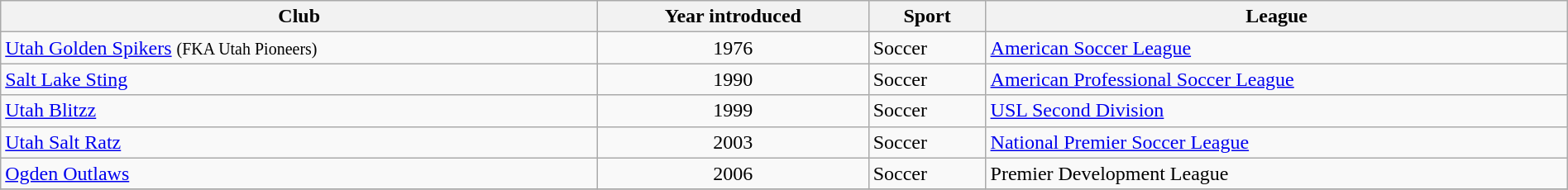<table class="wikitable sortable" style="width:100%;">
<tr>
<th>Club</th>
<th>Year introduced</th>
<th>Sport</th>
<th>League</th>
</tr>
<tr>
<td><a href='#'>Utah Golden Spikers</a> <small>(FKA Utah Pioneers)</small></td>
<td align=center>1976</td>
<td>Soccer</td>
<td><a href='#'>American Soccer League</a></td>
</tr>
<tr>
<td><a href='#'>Salt Lake Sting</a></td>
<td align=center>1990</td>
<td>Soccer</td>
<td><a href='#'>American Professional Soccer League</a></td>
</tr>
<tr>
<td><a href='#'>Utah Blitzz</a></td>
<td align=center>1999</td>
<td>Soccer</td>
<td><a href='#'>USL Second Division</a></td>
</tr>
<tr>
<td><a href='#'>Utah Salt Ratz</a></td>
<td align=center>2003</td>
<td>Soccer</td>
<td><a href='#'>National Premier Soccer League</a></td>
</tr>
<tr>
<td><a href='#'>Ogden Outlaws</a></td>
<td align=center>2006</td>
<td>Soccer</td>
<td>Premier Development League</td>
</tr>
<tr>
</tr>
</table>
